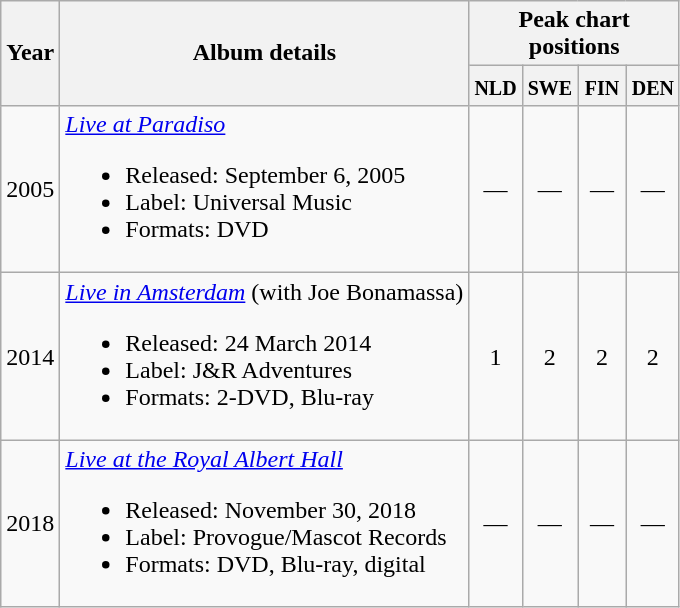<table class=wikitable style=text-align:center;>
<tr>
<th rowspan=2>Year</th>
<th rowspan=2>Album details</th>
<th colspan=4>Peak chart positions</th>
</tr>
<tr style="vertical-align:top;line-height:1.2">
<th width=25px><small>NLD</small><br></th>
<th width=25px><small>SWE</small><br></th>
<th width=25px><small>FIN</small><br></th>
<th width=25px><small>DEN</small><br></th>
</tr>
<tr>
<td>2005</td>
<td align=left><em><a href='#'>Live at Paradiso</a></em><br><ul><li>Released: September 6, 2005</li><li>Label: Universal Music</li><li>Formats: DVD</li></ul></td>
<td>—</td>
<td>—</td>
<td>—</td>
<td>—</td>
</tr>
<tr>
<td>2014</td>
<td align=left><em><a href='#'>Live in Amsterdam</a></em> (with Joe Bonamassa)<br><ul><li>Released: 24 March 2014</li><li>Label: J&R Adventures</li><li>Formats: 2-DVD, Blu-ray</li></ul></td>
<td>1</td>
<td>2</td>
<td>2</td>
<td>2</td>
</tr>
<tr>
<td>2018</td>
<td align=left><em><a href='#'>Live at the Royal Albert Hall</a></em><br><ul><li>Released: November 30, 2018</li><li>Label: Provogue/Mascot Records</li><li>Formats: DVD, Blu-ray, digital</li></ul></td>
<td>—</td>
<td>—</td>
<td>—</td>
<td>—</td>
</tr>
</table>
